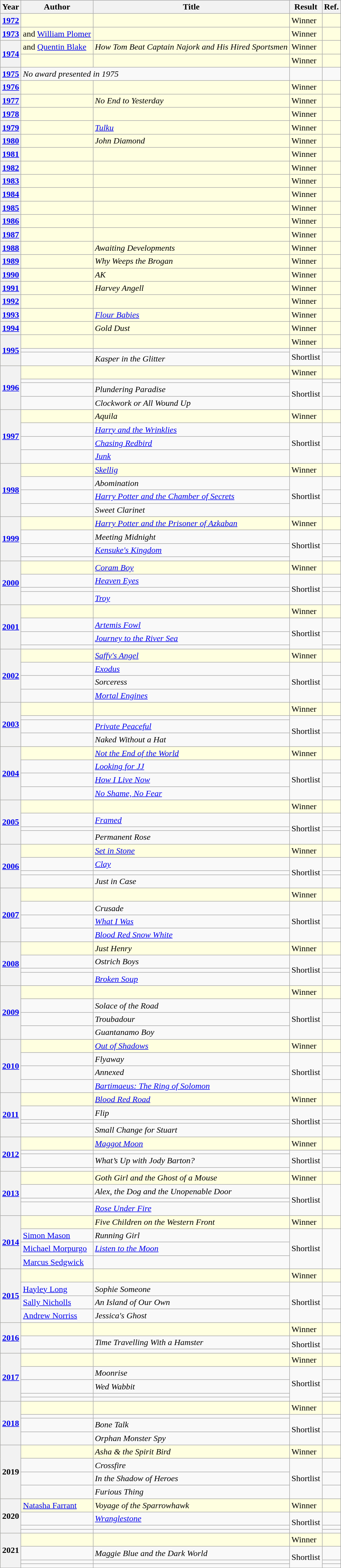<table class="wikitable sortable mw-collapsible">
<tr>
<th>Year</th>
<th>Author</th>
<th>Title</th>
<th>Result</th>
<th>Ref.</th>
</tr>
<tr style="background: lightyellow ">
<th><a href='#'>1972</a></th>
<td></td>
<td></td>
<td>Winner</td>
<td></td>
</tr>
<tr style="background: lightyellow ">
<th><a href='#'>1973</a></th>
<td> and <a href='#'>William Plomer</a></td>
<td></td>
<td>Winner</td>
<td></td>
</tr>
<tr style="background: lightyellow ">
<th rowspan="2"><a href='#'>1974</a></th>
<td> and <a href='#'>Quentin Blake</a></td>
<td><em>How Tom Beat Captain Najork and His Hired Sportsmen</em></td>
<td>Winner</td>
<td></td>
</tr>
<tr style="background: lightyellow ">
<td></td>
<td></td>
<td>Winner</td>
<td></td>
</tr>
<tr>
<th><a href='#'>1975</a></th>
<td colspan="2"><em>No award presented in 1975</em></td>
<td></td>
<td></td>
</tr>
<tr style="background: lightyellow ">
<th><a href='#'>1976</a></th>
<td></td>
<td></td>
<td>Winner</td>
<td></td>
</tr>
<tr style="background: lightyellow ">
<th><a href='#'>1977</a></th>
<td></td>
<td><em>No End to Yesterday</em></td>
<td>Winner</td>
<td></td>
</tr>
<tr style="background: lightyellow ">
<th><a href='#'>1978</a></th>
<td></td>
<td></td>
<td>Winner</td>
<td></td>
</tr>
<tr style="background: lightyellow ">
<th><a href='#'>1979</a></th>
<td></td>
<td><em><a href='#'>Tulku</a></em></td>
<td>Winner</td>
<td></td>
</tr>
<tr style="background: lightyellow ">
<th><a href='#'>1980</a></th>
<td></td>
<td><em>John Diamond</em></td>
<td>Winner</td>
<td></td>
</tr>
<tr style="background: lightyellow ">
<th><a href='#'>1981</a></th>
<td></td>
<td></td>
<td>Winner</td>
<td></td>
</tr>
<tr style="background: lightyellow ">
<th><a href='#'>1982</a></th>
<td></td>
<td></td>
<td>Winner</td>
<td></td>
</tr>
<tr style="background: lightyellow ">
<th><a href='#'>1983</a></th>
<td></td>
<td></td>
<td>Winner</td>
<td></td>
</tr>
<tr style="background: lightyellow ">
<th><a href='#'>1984</a></th>
<td></td>
<td></td>
<td>Winner</td>
<td></td>
</tr>
<tr style="background: lightyellow ">
<th><a href='#'>1985</a></th>
<td></td>
<td></td>
<td>Winner</td>
<td></td>
</tr>
<tr style="background: lightyellow ">
<th><a href='#'>1986</a></th>
<td></td>
<td></td>
<td>Winner</td>
<td></td>
</tr>
<tr style="background: lightyellow ">
<th><a href='#'>1987</a></th>
<td></td>
<td></td>
<td>Winner</td>
<td></td>
</tr>
<tr style="background: lightyellow ">
<th><a href='#'>1988</a></th>
<td></td>
<td><em>Awaiting Developments</em></td>
<td>Winner</td>
<td></td>
</tr>
<tr style="background: lightyellow ">
<th><a href='#'>1989</a></th>
<td></td>
<td><em>Why Weeps the Brogan</em></td>
<td>Winner</td>
<td></td>
</tr>
<tr style="background: lightyellow ">
<th><a href='#'>1990</a></th>
<td></td>
<td><em>AK</em></td>
<td>Winner</td>
<td></td>
</tr>
<tr style="background: lightyellow ">
<th><a href='#'>1991</a></th>
<td></td>
<td><em>Harvey Angell</em></td>
<td>Winner</td>
<td></td>
</tr>
<tr style="background: lightyellow ">
<th><a href='#'>1992</a></th>
<td></td>
<td></td>
<td>Winner</td>
<td></td>
</tr>
<tr style="background: lightyellow ">
<th><a href='#'>1993</a></th>
<td></td>
<td><em><a href='#'>Flour Babies</a></em></td>
<td>Winner</td>
<td></td>
</tr>
<tr style="background: lightyellow ">
<th><a href='#'>1994</a></th>
<td></td>
<td><em>Gold Dust</em></td>
<td>Winner</td>
<td></td>
</tr>
<tr style="background: lightyellow ">
<th rowspan="3"><a href='#'>1995</a></th>
<td></td>
<td></td>
<td>Winner</td>
<td></td>
</tr>
<tr>
<td></td>
<td></td>
<td rowspan="2">Shortlist</td>
<td></td>
</tr>
<tr>
<td></td>
<td><em>Kasper in the Glitter</em></td>
<td></td>
</tr>
<tr style="background: lightyellow ">
<th rowspan="4"><a href='#'>1996</a></th>
<td></td>
<td></td>
<td>Winner</td>
<td></td>
</tr>
<tr>
<td></td>
<td></td>
<td rowspan="3">Shortlist</td>
<td></td>
</tr>
<tr>
<td></td>
<td><em>Plundering Paradise</em></td>
<td></td>
</tr>
<tr>
<td></td>
<td><em>Clockwork or All Wound Up</em></td>
<td></td>
</tr>
<tr style="background: lightyellow ">
<th rowspan="4"><a href='#'>1997</a></th>
<td></td>
<td><em>Aquila</em></td>
<td>Winner</td>
<td></td>
</tr>
<tr>
<td></td>
<td><em><a href='#'>Harry and the Wrinklies</a></em></td>
<td rowspan="3">Shortlist</td>
<td></td>
</tr>
<tr>
<td></td>
<td><em><a href='#'>Chasing Redbird</a></em></td>
<td></td>
</tr>
<tr>
<td></td>
<td><em><a href='#'>Junk</a></em></td>
<td></td>
</tr>
<tr style="background: lightyellow ">
<th rowspan="4"><a href='#'>1998</a></th>
<td></td>
<td><em><a href='#'>Skellig</a></em></td>
<td>Winner</td>
<td></td>
</tr>
<tr>
<td></td>
<td><em>Abomination</em></td>
<td rowspan="3">Shortlist</td>
<td></td>
</tr>
<tr>
<td></td>
<td><em><a href='#'>Harry Potter and the Chamber of Secrets</a></em></td>
<td></td>
</tr>
<tr>
<td></td>
<td><em>Sweet Clarinet</em></td>
<td></td>
</tr>
<tr style="background: lightyellow ">
<th rowspan="4"><a href='#'>1999</a></th>
<td></td>
<td><em><a href='#'>Harry Potter and the Prisoner of Azkaban</a></em></td>
<td>Winner</td>
<td></td>
</tr>
<tr>
<td></td>
<td><em>Meeting Midnight</em></td>
<td rowspan="3">Shortlist</td>
<td></td>
</tr>
<tr>
<td></td>
<td><em><a href='#'>Kensuke's Kingdom</a></em></td>
<td></td>
</tr>
<tr>
<td></td>
<td></td>
<td></td>
</tr>
<tr style="background: lightyellow ">
<th rowspan="4"><a href='#'>2000</a></th>
<td></td>
<td><em><a href='#'>Coram Boy</a></em></td>
<td>Winner</td>
<td></td>
</tr>
<tr>
<td></td>
<td><em><a href='#'>Heaven Eyes</a></em></td>
<td rowspan="3">Shortlist</td>
<td></td>
</tr>
<tr>
<td></td>
<td></td>
<td></td>
</tr>
<tr>
<td></td>
<td><em><a href='#'>Troy</a></em></td>
<td></td>
</tr>
<tr style="background: lightyellow ">
<th rowspan="4"><a href='#'>2001</a></th>
<td></td>
<td></td>
<td>Winner</td>
<td></td>
</tr>
<tr>
<td></td>
<td><em><a href='#'>Artemis Fowl</a></em></td>
<td rowspan="3">Shortlist</td>
<td></td>
</tr>
<tr>
<td></td>
<td><em><a href='#'>Journey to the River Sea</a></em></td>
<td></td>
</tr>
<tr>
<td></td>
<td></td>
<td></td>
</tr>
<tr style="background: lightyellow ">
<th rowspan="4"><a href='#'>2002</a></th>
<td></td>
<td><em><a href='#'>Saffy's Angel</a></em></td>
<td>Winner</td>
<td></td>
</tr>
<tr>
<td></td>
<td><em><a href='#'>Exodus</a></em></td>
<td rowspan="3">Shortlist</td>
<td></td>
</tr>
<tr>
<td></td>
<td><em>Sorceress</em></td>
<td></td>
</tr>
<tr>
<td></td>
<td><em><a href='#'>Mortal Engines</a></em></td>
<td></td>
</tr>
<tr style="background: lightyellow ">
<th rowspan="4"><a href='#'>2003</a></th>
<td></td>
<td></td>
<td>Winner</td>
<td></td>
</tr>
<tr>
<td></td>
<td></td>
<td rowspan="3">Shortlist</td>
<td></td>
</tr>
<tr>
<td></td>
<td><em><a href='#'>Private Peaceful</a></em></td>
<td></td>
</tr>
<tr>
<td></td>
<td><em>Naked Without a Hat</em></td>
<td></td>
</tr>
<tr style="background: lightyellow ">
<th rowspan="4"><a href='#'>2004</a></th>
<td></td>
<td><em><a href='#'>Not the End of the World</a></em></td>
<td>Winner</td>
<td></td>
</tr>
<tr>
<td></td>
<td><em><a href='#'>Looking for JJ</a></em></td>
<td rowspan="3">Shortlist</td>
<td></td>
</tr>
<tr>
<td></td>
<td><em><a href='#'>How I Live Now</a></em></td>
<td></td>
</tr>
<tr>
<td></td>
<td><em><a href='#'>No Shame, No Fear</a></em></td>
<td></td>
</tr>
<tr style="background: lightyellow ">
<th rowspan="4"><a href='#'>2005</a></th>
<td></td>
<td></td>
<td>Winner</td>
<td></td>
</tr>
<tr>
<td></td>
<td><em><a href='#'>Framed</a></em></td>
<td rowspan="3">Shortlist</td>
<td></td>
</tr>
<tr>
<td></td>
<td></td>
<td></td>
</tr>
<tr>
<td></td>
<td><em>Permanent Rose</em></td>
<td></td>
</tr>
<tr style="background: lightyellow ">
<th rowspan="4"><a href='#'>2006</a></th>
<td></td>
<td><em><a href='#'>Set in Stone</a></em></td>
<td>Winner</td>
<td></td>
</tr>
<tr>
<td></td>
<td><em><a href='#'>Clay</a></em></td>
<td rowspan="3">Shortlist</td>
<td></td>
</tr>
<tr>
<td></td>
<td></td>
<td></td>
</tr>
<tr>
<td></td>
<td><em>Just in Case</em></td>
<td></td>
</tr>
<tr style="background: lightyellow ">
<th rowspan="4"><a href='#'>2007</a></th>
<td></td>
<td></td>
<td>Winner</td>
<td></td>
</tr>
<tr>
<td></td>
<td><em>Crusade</em></td>
<td rowspan="3">Shortlist</td>
<td></td>
</tr>
<tr>
<td></td>
<td><em><a href='#'>What I Was</a></em></td>
<td></td>
</tr>
<tr>
<td></td>
<td><em><a href='#'>Blood Red Snow White</a></em></td>
<td></td>
</tr>
<tr style="background: lightyellow ">
<th rowspan="4"><a href='#'>2008</a></th>
<td></td>
<td><em>Just Henry</em></td>
<td>Winner</td>
<td></td>
</tr>
<tr>
<td></td>
<td><em>Ostrich Boys</em></td>
<td rowspan="3">Shortlist</td>
<td></td>
</tr>
<tr>
<td></td>
<td></td>
<td></td>
</tr>
<tr>
<td></td>
<td><em><a href='#'>Broken Soup</a></em></td>
<td></td>
</tr>
<tr style="background: lightyellow ">
<th rowspan="4"><a href='#'>2009</a></th>
<td></td>
<td></td>
<td>Winner</td>
<td></td>
</tr>
<tr>
<td></td>
<td><em>Solace of the Road</em></td>
<td rowspan="3">Shortlist</td>
<td></td>
</tr>
<tr>
<td></td>
<td><em>Troubadour</em></td>
<td></td>
</tr>
<tr>
<td></td>
<td><em>Guantanamo Boy</em></td>
<td></td>
</tr>
<tr style="background: lightyellow ">
<th rowspan="4"><a href='#'>2010</a></th>
<td></td>
<td><em><a href='#'>Out of Shadows</a></em></td>
<td>Winner</td>
<td></td>
</tr>
<tr>
<td></td>
<td><em>Flyaway</em></td>
<td rowspan="3">Shortlist</td>
<td></td>
</tr>
<tr>
<td></td>
<td><em>Annexed</em></td>
<td></td>
</tr>
<tr>
<td></td>
<td><em><a href='#'>Bartimaeus: The Ring of Solomon</a></em></td>
<td></td>
</tr>
<tr style="background: lightyellow ">
<th rowspan="4"><a href='#'>2011</a></th>
<td></td>
<td><em><a href='#'>Blood Red Road</a></em></td>
<td>Winner</td>
<td></td>
</tr>
<tr>
<td></td>
<td><em>Flip</em></td>
<td rowspan="3">Shortlist</td>
<td></td>
</tr>
<tr>
<td></td>
<td></td>
<td></td>
</tr>
<tr>
<td></td>
<td><em>Small Change for Stuart</em></td>
<td></td>
</tr>
<tr style="background: lightyellow ">
<th rowspan="4"><a href='#'>2012</a></th>
<td></td>
<td><em><a href='#'>Maggot Moon</a></em></td>
<td>Winner</td>
<td></td>
</tr>
<tr>
<td></td>
<td></td>
<td rowspan="3">Shortlist</td>
<td></td>
</tr>
<tr>
<td></td>
<td><em>What’s Up with Jody Barton?</em></td>
<td></td>
</tr>
<tr>
<td></td>
<td></td>
<td></td>
</tr>
<tr style="background: lightyellow ">
<th rowspan="4"><a href='#'>2013</a></th>
<td></td>
<td><em>Goth Girl and the Ghost of a Mouse</em></td>
<td>Winner</td>
<td></td>
</tr>
<tr>
<td></td>
<td><em>Alex, the Dog and the Unopenable Door</em></td>
<td rowspan="3">Shortlist</td>
<td rowspan="3"></td>
</tr>
<tr>
<td></td>
<td></td>
</tr>
<tr>
<td></td>
<td><em><a href='#'>Rose Under Fire</a></em></td>
</tr>
<tr style="background: lightyellow ">
<th rowspan="4"><a href='#'>2014</a></th>
<td></td>
<td><em>Five Children on the Western Front</em></td>
<td>Winner</td>
<td></td>
</tr>
<tr>
<td><a href='#'>Simon Mason</a></td>
<td><em>Running Girl</em></td>
<td rowspan="3">Shortlist</td>
<td rowspan="3"></td>
</tr>
<tr>
<td><a href='#'>Michael Morpurgo</a></td>
<td><em><a href='#'>Listen to the Moon</a></em></td>
</tr>
<tr>
<td><a href='#'>Marcus Sedgwick</a></td>
<td></td>
</tr>
<tr style="background: lightyellow ">
<th rowspan="4"><a href='#'>2015</a></th>
<td></td>
<td></td>
<td>Winner</td>
<td></td>
</tr>
<tr>
<td><a href='#'>Hayley Long</a></td>
<td><em>Sophie Someone</em></td>
<td rowspan="3">Shortlist</td>
<td></td>
</tr>
<tr>
<td><a href='#'>Sally Nicholls</a></td>
<td><em>An Island of Our Own</em></td>
<td></td>
</tr>
<tr>
<td><a href='#'>Andrew Norriss</a></td>
<td><em>Jessica's Ghost</em></td>
<td></td>
</tr>
<tr style="background: lightyellow ">
<th rowspan="3"><a href='#'>2016</a></th>
<td></td>
<td></td>
<td>Winner</td>
<td></td>
</tr>
<tr>
<td></td>
<td><em>Time Travelling With a Hamster</em></td>
<td rowspan="2">Shortlist</td>
<td></td>
</tr>
<tr>
<td></td>
<td></td>
<td></td>
</tr>
<tr style="background: lightyellow ">
<th rowspan="5"><a href='#'>2017</a></th>
<td></td>
<td></td>
<td>Winner</td>
<td></td>
</tr>
<tr>
<td></td>
<td><em>Moonrise</em></td>
<td rowspan="4">Shortlist</td>
<td></td>
</tr>
<tr>
<td></td>
<td><em>Wed Wabbit</em></td>
<td></td>
</tr>
<tr>
<td></td>
<td></td>
<td></td>
</tr>
<tr>
<td></td>
<td></td>
<td></td>
</tr>
<tr style="background: lightyellow ">
<th rowspan="4"><a href='#'>2018</a></th>
<td></td>
<td></td>
<td>Winner</td>
<td></td>
</tr>
<tr>
<td></td>
<td></td>
<td rowspan="3">Shortlist</td>
<td></td>
</tr>
<tr>
<td></td>
<td><em>Bone Talk</em></td>
<td></td>
</tr>
<tr>
<td></td>
<td><em>Orphan Monster Spy</em></td>
<td></td>
</tr>
<tr style="background: lightyellow ">
<th rowspan="4">2019</th>
<td></td>
<td><em>Asha & the Spirit Bird</em></td>
<td>Winner</td>
<td></td>
</tr>
<tr>
<td></td>
<td><em>Crossfire</em></td>
<td rowspan="3">Shortlist</td>
<td></td>
</tr>
<tr>
<td></td>
<td><em>In the Shadow of Heroes</em></td>
<td></td>
</tr>
<tr>
<td></td>
<td><em>Furious Thing</em></td>
<td></td>
</tr>
<tr style="background: lightyellow ">
<th rowspan="4">2020</th>
<td><a href='#'>Natasha Farrant</a></td>
<td><em>Voyage of the Sparrowhawk</em></td>
<td>Winner</td>
<td></td>
</tr>
<tr>
<td></td>
<td><em><a href='#'>Wranglestone</a></em></td>
<td rowspan="3">Shortlist</td>
<td></td>
</tr>
<tr>
<td></td>
<td></td>
<td></td>
</tr>
<tr>
<td></td>
<td></td>
<td></td>
</tr>
<tr style="background: lightyellow ">
<th rowspan="4">2021</th>
<td></td>
<td></td>
<td>Winner</td>
<td></td>
</tr>
<tr>
<td></td>
<td><em>Maggie Blue and the Dark World</em></td>
<td rowspan="3">Shortlist</td>
<td></td>
</tr>
<tr>
<td></td>
<td></td>
<td></td>
</tr>
<tr>
<td></td>
<td></td>
<td></td>
</tr>
</table>
